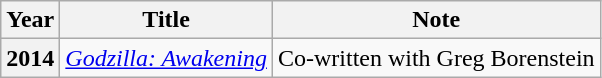<table class="wikitable plainrowheaders">
<tr>
<th scope="col">Year</th>
<th scope="col">Title</th>
<th scope="col">Note</th>
</tr>
<tr>
<th scope=row>2014</th>
<td><em><a href='#'>Godzilla: Awakening</a></em></td>
<td>Co-written with Greg Borenstein</td>
</tr>
</table>
